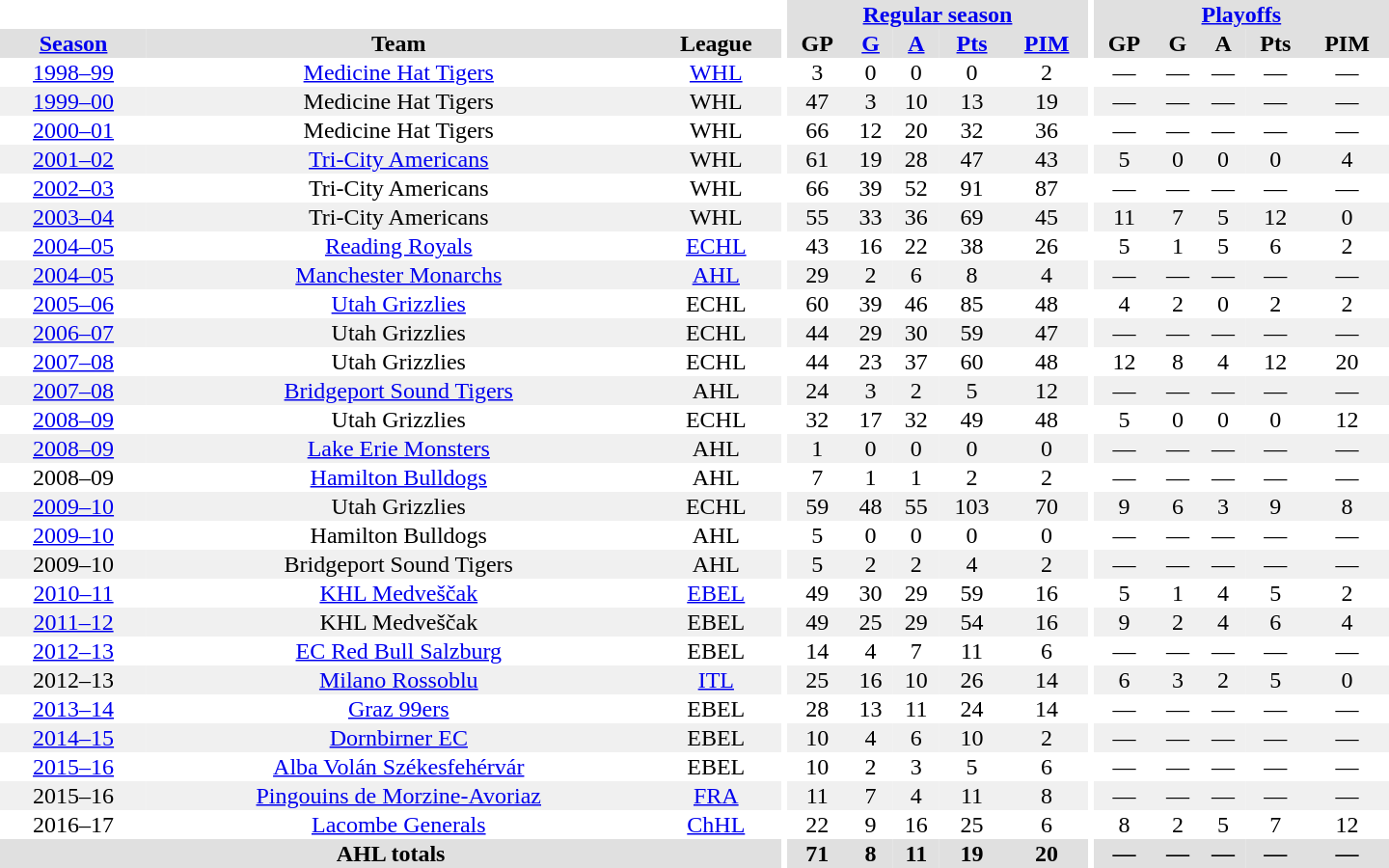<table border="0" cellpadding="1" cellspacing="0" style="text-align:center; width:60em">
<tr bgcolor="#e0e0e0">
<th colspan="3" bgcolor="#ffffff"></th>
<th rowspan="99" bgcolor="#ffffff"></th>
<th colspan="5"><a href='#'>Regular season</a></th>
<th rowspan="99" bgcolor="#ffffff"></th>
<th colspan="5"><a href='#'>Playoffs</a></th>
</tr>
<tr bgcolor="#e0e0e0">
<th><a href='#'>Season</a></th>
<th>Team</th>
<th>League</th>
<th>GP</th>
<th><a href='#'>G</a></th>
<th><a href='#'>A</a></th>
<th><a href='#'>Pts</a></th>
<th><a href='#'>PIM</a></th>
<th>GP</th>
<th>G</th>
<th>A</th>
<th>Pts</th>
<th>PIM</th>
</tr>
<tr ALIGN="center">
<td><a href='#'>1998–99</a></td>
<td><a href='#'>Medicine Hat Tigers</a></td>
<td><a href='#'>WHL</a></td>
<td>3</td>
<td>0</td>
<td>0</td>
<td>0</td>
<td>2</td>
<td>—</td>
<td>—</td>
<td>—</td>
<td>—</td>
<td>—</td>
</tr>
<tr ALIGN="center" bgcolor="#f0f0f0">
<td><a href='#'>1999–00</a></td>
<td>Medicine Hat Tigers</td>
<td>WHL</td>
<td>47</td>
<td>3</td>
<td>10</td>
<td>13</td>
<td>19</td>
<td>—</td>
<td>—</td>
<td>—</td>
<td>—</td>
<td>—</td>
</tr>
<tr ALIGN="center">
<td><a href='#'>2000–01</a></td>
<td>Medicine Hat Tigers</td>
<td>WHL</td>
<td>66</td>
<td>12</td>
<td>20</td>
<td>32</td>
<td>36</td>
<td>—</td>
<td>—</td>
<td>—</td>
<td>—</td>
<td>—</td>
</tr>
<tr ALIGN="center" bgcolor="#f0f0f0">
<td><a href='#'>2001–02</a></td>
<td><a href='#'>Tri-City Americans</a></td>
<td>WHL</td>
<td>61</td>
<td>19</td>
<td>28</td>
<td>47</td>
<td>43</td>
<td>5</td>
<td>0</td>
<td>0</td>
<td>0</td>
<td>4</td>
</tr>
<tr ALIGN="center">
<td><a href='#'>2002–03</a></td>
<td>Tri-City Americans</td>
<td>WHL</td>
<td>66</td>
<td>39</td>
<td>52</td>
<td>91</td>
<td>87</td>
<td>—</td>
<td>—</td>
<td>—</td>
<td>—</td>
<td>—</td>
</tr>
<tr ALIGN="center" bgcolor="#f0f0f0">
<td><a href='#'>2003–04</a></td>
<td>Tri-City Americans</td>
<td>WHL</td>
<td>55</td>
<td>33</td>
<td>36</td>
<td>69</td>
<td>45</td>
<td>11</td>
<td>7</td>
<td>5</td>
<td>12</td>
<td>0</td>
</tr>
<tr ALIGN="center">
<td><a href='#'>2004–05</a></td>
<td><a href='#'>Reading Royals</a></td>
<td><a href='#'>ECHL</a></td>
<td>43</td>
<td>16</td>
<td>22</td>
<td>38</td>
<td>26</td>
<td>5</td>
<td>1</td>
<td>5</td>
<td>6</td>
<td>2</td>
</tr>
<tr ALIGN="center" bgcolor="#f0f0f0">
<td><a href='#'>2004–05</a></td>
<td><a href='#'>Manchester Monarchs</a></td>
<td><a href='#'>AHL</a></td>
<td>29</td>
<td>2</td>
<td>6</td>
<td>8</td>
<td>4</td>
<td>—</td>
<td>—</td>
<td>—</td>
<td>—</td>
<td>—</td>
</tr>
<tr ALIGN="center">
<td><a href='#'>2005–06</a></td>
<td><a href='#'>Utah Grizzlies</a></td>
<td>ECHL</td>
<td>60</td>
<td>39</td>
<td>46</td>
<td>85</td>
<td>48</td>
<td>4</td>
<td>2</td>
<td>0</td>
<td>2</td>
<td>2</td>
</tr>
<tr ALIGN="center" bgcolor="#f0f0f0">
<td><a href='#'>2006–07</a></td>
<td>Utah Grizzlies</td>
<td>ECHL</td>
<td>44</td>
<td>29</td>
<td>30</td>
<td>59</td>
<td>47</td>
<td>—</td>
<td>—</td>
<td>—</td>
<td>—</td>
<td>—</td>
</tr>
<tr ALIGN="center">
<td><a href='#'>2007–08</a></td>
<td>Utah Grizzlies</td>
<td>ECHL</td>
<td>44</td>
<td>23</td>
<td>37</td>
<td>60</td>
<td>48</td>
<td>12</td>
<td>8</td>
<td>4</td>
<td>12</td>
<td>20</td>
</tr>
<tr ALIGN="center" bgcolor="#f0f0f0">
<td><a href='#'>2007–08</a></td>
<td><a href='#'>Bridgeport Sound Tigers</a></td>
<td>AHL</td>
<td>24</td>
<td>3</td>
<td>2</td>
<td>5</td>
<td>12</td>
<td>—</td>
<td>—</td>
<td>—</td>
<td>—</td>
<td>—</td>
</tr>
<tr ALIGN="center">
<td><a href='#'>2008–09</a></td>
<td>Utah Grizzlies</td>
<td>ECHL</td>
<td>32</td>
<td>17</td>
<td>32</td>
<td>49</td>
<td>48</td>
<td>5</td>
<td>0</td>
<td>0</td>
<td>0</td>
<td>12</td>
</tr>
<tr ALIGN="center" bgcolor="#f0f0f0">
<td><a href='#'>2008–09</a></td>
<td><a href='#'>Lake Erie Monsters</a></td>
<td>AHL</td>
<td>1</td>
<td>0</td>
<td>0</td>
<td>0</td>
<td>0</td>
<td>—</td>
<td>—</td>
<td>—</td>
<td>—</td>
<td>—</td>
</tr>
<tr ALIGN="center">
<td>2008–09</td>
<td><a href='#'>Hamilton Bulldogs</a></td>
<td>AHL</td>
<td>7</td>
<td>1</td>
<td>1</td>
<td>2</td>
<td>2</td>
<td>—</td>
<td>—</td>
<td>—</td>
<td>—</td>
<td>—</td>
</tr>
<tr ALIGN="center" bgcolor="#f0f0f0">
<td><a href='#'>2009–10</a></td>
<td>Utah Grizzlies</td>
<td>ECHL</td>
<td>59</td>
<td>48</td>
<td>55</td>
<td>103</td>
<td>70</td>
<td>9</td>
<td>6</td>
<td>3</td>
<td>9</td>
<td>8</td>
</tr>
<tr ALIGN="center">
<td><a href='#'>2009–10</a></td>
<td>Hamilton Bulldogs</td>
<td>AHL</td>
<td>5</td>
<td>0</td>
<td>0</td>
<td>0</td>
<td>0</td>
<td>—</td>
<td>—</td>
<td>—</td>
<td>—</td>
<td>—</td>
</tr>
<tr ALIGN="center" bgcolor="#f0f0f0">
<td>2009–10</td>
<td>Bridgeport Sound Tigers</td>
<td>AHL</td>
<td>5</td>
<td>2</td>
<td>2</td>
<td>4</td>
<td>2</td>
<td>—</td>
<td>—</td>
<td>—</td>
<td>—</td>
<td>—</td>
</tr>
<tr ALIGN="center">
<td><a href='#'>2010–11</a></td>
<td><a href='#'>KHL Medveščak</a></td>
<td><a href='#'>EBEL</a></td>
<td>49</td>
<td>30</td>
<td>29</td>
<td>59</td>
<td>16</td>
<td>5</td>
<td>1</td>
<td>4</td>
<td>5</td>
<td>2</td>
</tr>
<tr ALIGN="center" bgcolor="#f0f0f0">
<td><a href='#'>2011–12</a></td>
<td>KHL Medveščak</td>
<td>EBEL</td>
<td>49</td>
<td>25</td>
<td>29</td>
<td>54</td>
<td>16</td>
<td>9</td>
<td>2</td>
<td>4</td>
<td>6</td>
<td>4</td>
</tr>
<tr ALIGN="center">
<td><a href='#'>2012–13</a></td>
<td><a href='#'>EC Red Bull Salzburg</a></td>
<td>EBEL</td>
<td>14</td>
<td>4</td>
<td>7</td>
<td>11</td>
<td>6</td>
<td>—</td>
<td>—</td>
<td>—</td>
<td>—</td>
<td>—</td>
</tr>
<tr ALIGN="center" bgcolor="#f0f0f0">
<td>2012–13</td>
<td><a href='#'>Milano Rossoblu</a></td>
<td><a href='#'>ITL</a></td>
<td>25</td>
<td>16</td>
<td>10</td>
<td>26</td>
<td>14</td>
<td>6</td>
<td>3</td>
<td>2</td>
<td>5</td>
<td>0</td>
</tr>
<tr ALIGN="center">
<td><a href='#'>2013–14</a></td>
<td><a href='#'>Graz 99ers</a></td>
<td>EBEL</td>
<td>28</td>
<td>13</td>
<td>11</td>
<td>24</td>
<td>14</td>
<td>—</td>
<td>—</td>
<td>—</td>
<td>—</td>
<td>—</td>
</tr>
<tr ALIGN="center" bgcolor="#f0f0f0">
<td><a href='#'>2014–15</a></td>
<td><a href='#'>Dornbirner EC</a></td>
<td>EBEL</td>
<td>10</td>
<td>4</td>
<td>6</td>
<td>10</td>
<td>2</td>
<td>—</td>
<td>—</td>
<td>—</td>
<td>—</td>
<td>—</td>
</tr>
<tr ALIGN="center">
<td><a href='#'>2015–16</a></td>
<td><a href='#'>Alba Volán Székesfehérvár</a></td>
<td>EBEL</td>
<td>10</td>
<td>2</td>
<td>3</td>
<td>5</td>
<td>6</td>
<td>—</td>
<td>—</td>
<td>—</td>
<td>—</td>
<td>—</td>
</tr>
<tr ALIGN="center" bgcolor="#f0f0f0">
<td 2015–16 Ligue Magnus season>2015–16</td>
<td><a href='#'>Pingouins de Morzine-Avoriaz</a></td>
<td><a href='#'>FRA</a></td>
<td>11</td>
<td>7</td>
<td>4</td>
<td>11</td>
<td>8</td>
<td>—</td>
<td>—</td>
<td>—</td>
<td>—</td>
<td>—</td>
</tr>
<tr ALIGN="center">
<td>2016–17</td>
<td><a href='#'>Lacombe Generals</a></td>
<td><a href='#'>ChHL</a></td>
<td>22</td>
<td>9</td>
<td>16</td>
<td>25</td>
<td>6</td>
<td>8</td>
<td>2</td>
<td>5</td>
<td>7</td>
<td>12</td>
</tr>
<tr bgcolor="#e0e0e0">
<th colspan="3">AHL totals</th>
<th>71</th>
<th>8</th>
<th>11</th>
<th>19</th>
<th>20</th>
<th>—</th>
<th>—</th>
<th>—</th>
<th>—</th>
<th>—</th>
</tr>
</table>
